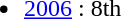<table border="0" cellpadding="2">
<tr valign="top">
<td><br><ul><li><a href='#'>2006</a> : 8th</li></ul></td>
</tr>
</table>
